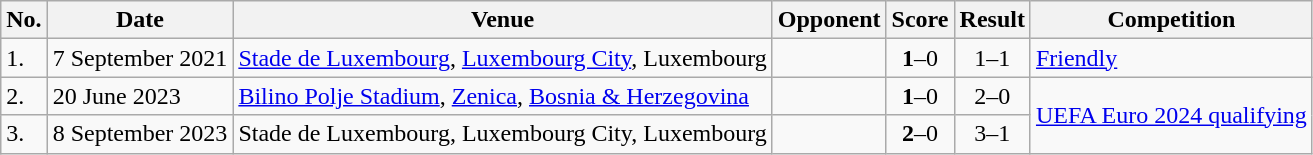<table class="wikitable" style="font-size:100%;">
<tr>
<th>No.</th>
<th>Date</th>
<th>Venue</th>
<th>Opponent</th>
<th>Score</th>
<th>Result</th>
<th>Competition</th>
</tr>
<tr>
<td>1.</td>
<td>7 September 2021</td>
<td><a href='#'>Stade de Luxembourg</a>, <a href='#'>Luxembourg City</a>, Luxembourg</td>
<td></td>
<td align=center><strong>1</strong>–0</td>
<td align=center>1–1</td>
<td><a href='#'>Friendly</a></td>
</tr>
<tr>
<td>2.</td>
<td>20 June 2023</td>
<td><a href='#'>Bilino Polje Stadium</a>, <a href='#'>Zenica</a>, <a href='#'>Bosnia & Herzegovina</a></td>
<td></td>
<td align=center><strong>1</strong>–0</td>
<td align=center>2–0</td>
<td rowspan=2><a href='#'>UEFA Euro 2024 qualifying</a></td>
</tr>
<tr>
<td>3.</td>
<td>8 September 2023</td>
<td>Stade de Luxembourg, Luxembourg City, Luxembourg</td>
<td></td>
<td align=center><strong>2</strong>–0</td>
<td align=center>3–1</td>
</tr>
</table>
